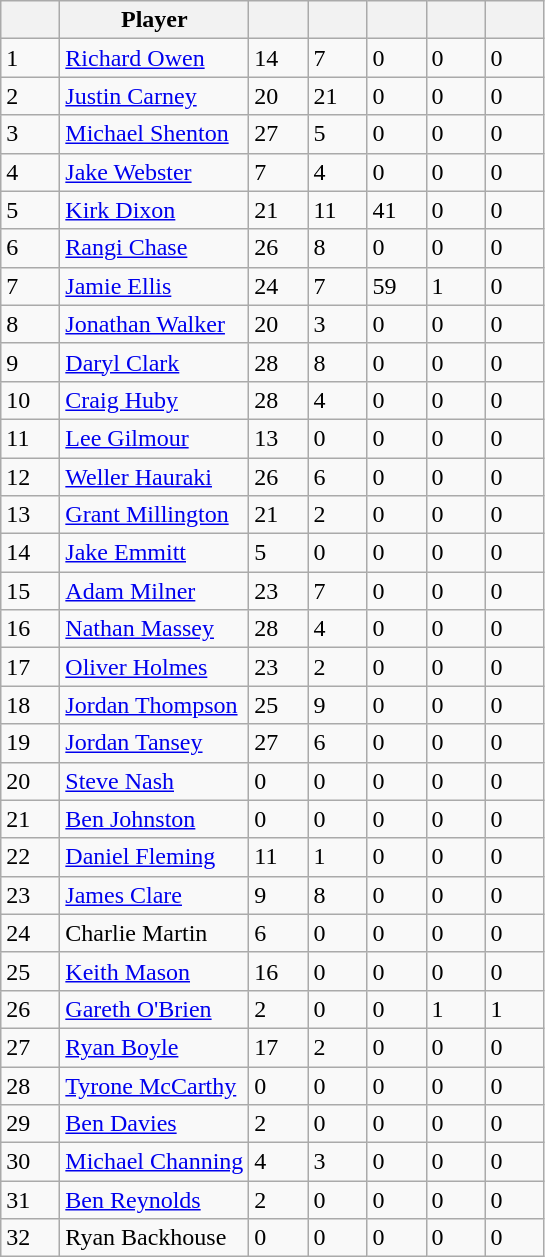<table class="wikitable sortable defaultcenter col2left">
<tr>
<th style="width:2em;"></th>
<th>Player</th>
<th style="width:2em;"></th>
<th style="width:2em;"></th>
<th style="width:2em;"></th>
<th style="width:2em;"></th>
<th style="width:2em;"></th>
</tr>
<tr>
<td>1</td>
<td> <a href='#'>Richard Owen</a></td>
<td>14</td>
<td>7</td>
<td>0</td>
<td>0</td>
<td>0</td>
</tr>
<tr>
<td>2</td>
<td> <a href='#'>Justin Carney</a></td>
<td>20</td>
<td>21</td>
<td>0</td>
<td>0</td>
<td>0</td>
</tr>
<tr>
<td>3</td>
<td> <a href='#'>Michael Shenton</a></td>
<td>27</td>
<td>5</td>
<td>0</td>
<td>0</td>
<td>0</td>
</tr>
<tr>
<td>4</td>
<td> <a href='#'>Jake Webster</a></td>
<td>7</td>
<td>4</td>
<td>0</td>
<td>0</td>
<td>0</td>
</tr>
<tr>
<td>5</td>
<td> <a href='#'>Kirk Dixon</a></td>
<td>21</td>
<td>11</td>
<td>41</td>
<td>0</td>
<td>0</td>
</tr>
<tr>
<td>6</td>
<td> <a href='#'>Rangi Chase</a></td>
<td>26</td>
<td>8</td>
<td>0</td>
<td>0</td>
<td>0</td>
</tr>
<tr>
<td>7</td>
<td> <a href='#'>Jamie Ellis</a></td>
<td>24</td>
<td>7</td>
<td>59</td>
<td>1</td>
<td>0</td>
</tr>
<tr>
<td>8</td>
<td> <a href='#'>Jonathan Walker</a></td>
<td>20</td>
<td>3</td>
<td>0</td>
<td>0</td>
<td>0</td>
</tr>
<tr>
<td>9</td>
<td> <a href='#'>Daryl Clark</a></td>
<td>28</td>
<td>8</td>
<td>0</td>
<td>0</td>
<td>0</td>
</tr>
<tr>
<td>10</td>
<td> <a href='#'>Craig Huby</a></td>
<td>28</td>
<td>4</td>
<td>0</td>
<td>0</td>
<td>0</td>
</tr>
<tr>
<td>11</td>
<td> <a href='#'>Lee Gilmour</a></td>
<td>13</td>
<td>0</td>
<td>0</td>
<td>0</td>
<td>0</td>
</tr>
<tr>
<td>12</td>
<td> <a href='#'>Weller Hauraki</a></td>
<td>26</td>
<td>6</td>
<td>0</td>
<td>0</td>
<td>0</td>
</tr>
<tr>
<td>13</td>
<td> <a href='#'>Grant Millington</a></td>
<td>21</td>
<td>2</td>
<td>0</td>
<td>0</td>
<td>0</td>
</tr>
<tr>
<td>14</td>
<td> <a href='#'>Jake Emmitt</a></td>
<td>5</td>
<td>0</td>
<td>0</td>
<td>0</td>
<td>0</td>
</tr>
<tr>
<td>15</td>
<td> <a href='#'>Adam Milner</a></td>
<td>23</td>
<td>7</td>
<td>0</td>
<td>0</td>
<td>0</td>
</tr>
<tr>
<td>16</td>
<td> <a href='#'>Nathan Massey</a></td>
<td>28</td>
<td>4</td>
<td>0</td>
<td>0</td>
<td>0</td>
</tr>
<tr>
<td>17</td>
<td> <a href='#'>Oliver Holmes</a></td>
<td>23</td>
<td>2</td>
<td>0</td>
<td>0</td>
<td>0</td>
</tr>
<tr>
<td>18</td>
<td> <a href='#'>Jordan Thompson</a></td>
<td>25</td>
<td>9</td>
<td>0</td>
<td>0</td>
<td>0</td>
</tr>
<tr>
<td>19</td>
<td> <a href='#'>Jordan Tansey</a></td>
<td>27</td>
<td>6</td>
<td>0</td>
<td>0</td>
<td>0</td>
</tr>
<tr>
<td>20</td>
<td> <a href='#'>Steve Nash</a></td>
<td>0</td>
<td>0</td>
<td>0</td>
<td>0</td>
<td>0</td>
</tr>
<tr>
<td>21</td>
<td> <a href='#'>Ben Johnston</a></td>
<td>0</td>
<td>0</td>
<td>0</td>
<td>0</td>
<td>0</td>
</tr>
<tr>
<td>22</td>
<td> <a href='#'>Daniel Fleming</a></td>
<td>11</td>
<td>1</td>
<td>0</td>
<td>0</td>
<td>0</td>
</tr>
<tr>
<td>23</td>
<td> <a href='#'>James Clare</a></td>
<td>9</td>
<td>8</td>
<td>0</td>
<td>0</td>
<td>0</td>
</tr>
<tr>
<td>24</td>
<td> Charlie Martin</td>
<td>6</td>
<td>0</td>
<td>0</td>
<td>0</td>
<td>0</td>
</tr>
<tr>
<td>25</td>
<td> <a href='#'>Keith Mason</a></td>
<td>16</td>
<td>0</td>
<td>0</td>
<td>0</td>
<td>0</td>
</tr>
<tr>
<td>26</td>
<td> <a href='#'>Gareth O'Brien</a></td>
<td>2</td>
<td>0</td>
<td>0</td>
<td>1</td>
<td>1</td>
</tr>
<tr>
<td>27</td>
<td> <a href='#'>Ryan Boyle</a></td>
<td>17</td>
<td>2</td>
<td>0</td>
<td>0</td>
<td>0</td>
</tr>
<tr>
<td>28</td>
<td> <a href='#'>Tyrone McCarthy</a></td>
<td>0</td>
<td>0</td>
<td>0</td>
<td>0</td>
<td>0</td>
</tr>
<tr>
<td>29</td>
<td> <a href='#'>Ben Davies</a></td>
<td>2</td>
<td>0</td>
<td>0</td>
<td>0</td>
<td>0</td>
</tr>
<tr>
<td>30</td>
<td> <a href='#'>Michael Channing</a></td>
<td>4</td>
<td>3</td>
<td>0</td>
<td>0</td>
<td>0</td>
</tr>
<tr>
<td>31</td>
<td> <a href='#'>Ben Reynolds</a></td>
<td>2</td>
<td>0</td>
<td>0</td>
<td>0</td>
<td>0</td>
</tr>
<tr>
<td>32</td>
<td> Ryan Backhouse</td>
<td>0</td>
<td>0</td>
<td>0</td>
<td>0</td>
<td>0</td>
</tr>
</table>
